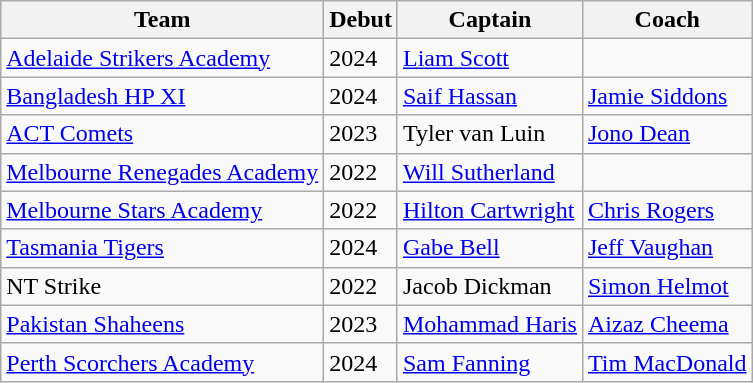<table class="wikitable">
<tr>
<th>Team</th>
<th>Debut</th>
<th>Captain</th>
<th>Coach</th>
</tr>
<tr>
<td><a href='#'>Adelaide Strikers Academy</a></td>
<td>2024</td>
<td><a href='#'>Liam Scott</a></td>
<td></td>
</tr>
<tr>
<td><a href='#'>Bangladesh HP XI</a></td>
<td>2024</td>
<td><a href='#'>Saif Hassan</a></td>
<td><a href='#'>Jamie Siddons</a></td>
</tr>
<tr>
<td><a href='#'>ACT Comets</a></td>
<td>2023</td>
<td>Tyler van Luin</td>
<td><a href='#'>Jono Dean</a></td>
</tr>
<tr>
<td><a href='#'>Melbourne Renegades Academy</a></td>
<td>2022</td>
<td><a href='#'>Will Sutherland</a></td>
<td></td>
</tr>
<tr>
<td><a href='#'>Melbourne Stars Academy</a></td>
<td>2022</td>
<td><a href='#'>Hilton Cartwright</a></td>
<td><a href='#'>Chris Rogers</a></td>
</tr>
<tr>
<td><a href='#'>Tasmania Tigers</a></td>
<td>2024</td>
<td><a href='#'>Gabe Bell</a></td>
<td><a href='#'>Jeff Vaughan</a></td>
</tr>
<tr>
<td>NT Strike</td>
<td>2022</td>
<td>Jacob Dickman</td>
<td><a href='#'>Simon Helmot</a></td>
</tr>
<tr>
<td><a href='#'>Pakistan Shaheens</a></td>
<td>2023</td>
<td><a href='#'>Mohammad Haris</a></td>
<td><a href='#'>Aizaz Cheema</a></td>
</tr>
<tr>
<td><a href='#'>Perth Scorchers Academy</a></td>
<td>2024</td>
<td><a href='#'>Sam Fanning</a></td>
<td><a href='#'>Tim MacDonald</a></td>
</tr>
</table>
